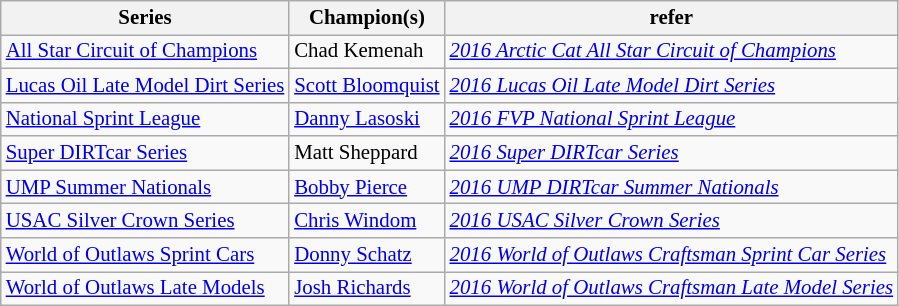<table class="wikitable" style="font-size:87%">
<tr>
<th>Series</th>
<th>Champion(s)</th>
<th>refer</th>
</tr>
<tr>
<td><a href='#'>All Star Circuit of Champions</a></td>
<td> Chad Kemenah</td>
<td><em><a href='#'>2016 Arctic Cat All Star Circuit of Champions</a></em></td>
</tr>
<tr>
<td><a href='#'>Lucas Oil Late Model Dirt Series</a></td>
<td> <a href='#'>Scott Bloomquist</a></td>
<td><em><a href='#'>2016 Lucas Oil Late Model Dirt Series</a></em></td>
</tr>
<tr>
<td><a href='#'>National Sprint League</a></td>
<td> <a href='#'>Danny Lasoski</a></td>
<td><em><a href='#'>2016 FVP National Sprint League</a></em></td>
</tr>
<tr>
<td><a href='#'>Super DIRTcar Series</a></td>
<td> Matt Sheppard</td>
<td><em><a href='#'>2016 Super DIRTcar Series</a></em></td>
</tr>
<tr>
<td><a href='#'>UMP Summer Nationals</a></td>
<td> <a href='#'>Bobby Pierce</a></td>
<td><em><a href='#'>2016 UMP DIRTcar Summer Nationals</a></em></td>
</tr>
<tr>
<td><a href='#'>USAC Silver Crown Series</a></td>
<td> <a href='#'>Chris Windom</a></td>
<td><em><a href='#'>2016 USAC Silver Crown Series</a></em></td>
</tr>
<tr>
<td><a href='#'>World of Outlaws Sprint Cars</a></td>
<td> <a href='#'>Donny Schatz</a></td>
<td><em><a href='#'>2016 World of Outlaws Craftsman Sprint Car Series</a></em></td>
</tr>
<tr>
<td><a href='#'>World of Outlaws Late Models</a></td>
<td> <a href='#'>Josh Richards</a></td>
<td><em><a href='#'>2016 World of Outlaws Craftsman Late Model Series</a></em></td>
</tr>
</table>
